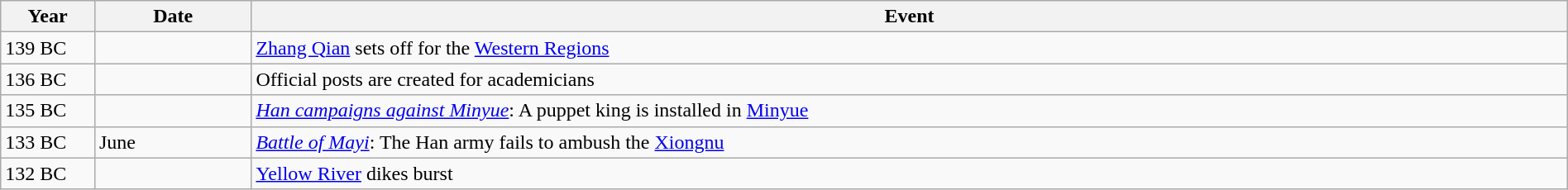<table class="wikitable" style="width:100%;">
<tr>
<th style="width:6%">Year</th>
<th style="width:10%">Date</th>
<th>Event</th>
</tr>
<tr>
<td>139 BC</td>
<td></td>
<td><a href='#'>Zhang Qian</a> sets off for the <a href='#'>Western Regions</a></td>
</tr>
<tr>
<td>136 BC</td>
<td></td>
<td>Official posts are created for academicians</td>
</tr>
<tr>
<td>135 BC</td>
<td></td>
<td><em><a href='#'>Han campaigns against Minyue</a></em>: A puppet king is installed in <a href='#'>Minyue</a></td>
</tr>
<tr>
<td>133 BC</td>
<td>June</td>
<td><em><a href='#'>Battle of Mayi</a></em>: The Han army fails to ambush the <a href='#'>Xiongnu</a></td>
</tr>
<tr>
<td>132 BC</td>
<td></td>
<td><a href='#'>Yellow River</a> dikes burst</td>
</tr>
</table>
